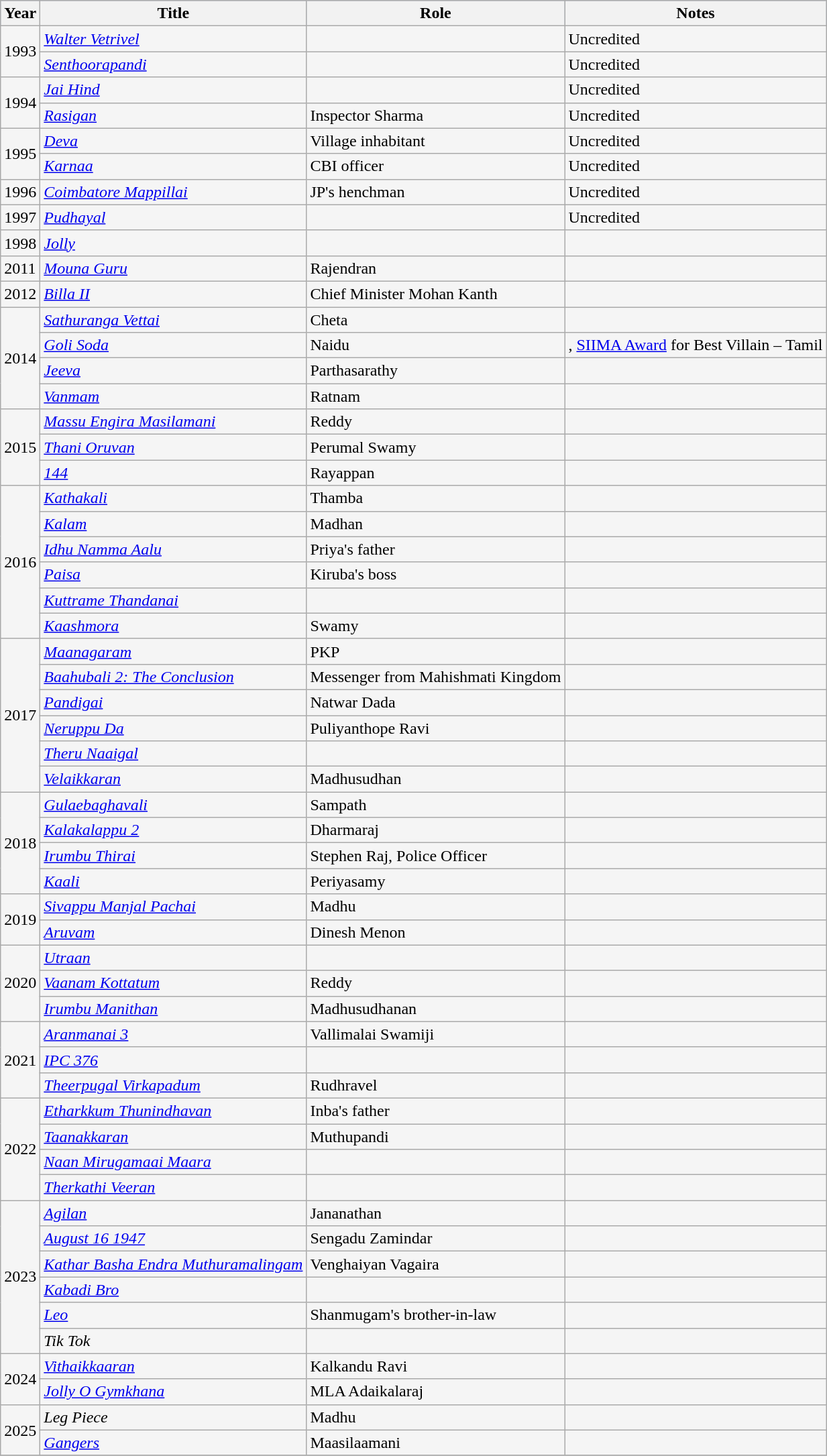<table class="wikitable sortable" style="background:#f5f5f5;">
<tr style="background:#B0C4DE;">
<th>Year</th>
<th>Title</th>
<th>Role</th>
<th class=unsortable>Notes</th>
</tr>
<tr>
<td rowspan="2">1993</td>
<td><em><a href='#'>Walter Vetrivel</a></em></td>
<td></td>
<td>Uncredited</td>
</tr>
<tr>
<td><em><a href='#'>Senthoorapandi</a></em></td>
<td></td>
<td>Uncredited</td>
</tr>
<tr>
<td rowspan="2">1994</td>
<td><em><a href='#'>Jai Hind</a></em></td>
<td></td>
<td>Uncredited</td>
</tr>
<tr>
<td><em><a href='#'>Rasigan</a></em></td>
<td>Inspector Sharma</td>
<td>Uncredited</td>
</tr>
<tr>
<td rowspan="2">1995</td>
<td><em><a href='#'>Deva</a></em></td>
<td>Village inhabitant</td>
<td>Uncredited</td>
</tr>
<tr>
<td><em><a href='#'>Karnaa</a></em></td>
<td>CBI officer</td>
<td>Uncredited</td>
</tr>
<tr>
<td>1996</td>
<td><em><a href='#'>Coimbatore Mappillai</a></em></td>
<td>JP's henchman</td>
<td>Uncredited</td>
</tr>
<tr>
<td>1997</td>
<td><em><a href='#'>Pudhayal</a></em></td>
<td></td>
<td>Uncredited</td>
</tr>
<tr>
<td>1998</td>
<td><em><a href='#'>Jolly</a></em></td>
<td></td>
<td></td>
</tr>
<tr>
<td>2011</td>
<td><em><a href='#'>Mouna Guru</a></em></td>
<td>Rajendran</td>
<td></td>
</tr>
<tr>
<td>2012</td>
<td><em><a href='#'>Billa II</a></em></td>
<td>Chief Minister Mohan Kanth</td>
<td></td>
</tr>
<tr>
<td rowspan="4">2014</td>
<td><em><a href='#'>Sathuranga Vettai</a></em></td>
<td>Cheta</td>
<td></td>
</tr>
<tr>
<td><em><a href='#'>Goli Soda</a></em></td>
<td>Naidu</td>
<td>, <a href='#'>SIIMA Award</a> for Best Villain – Tamil</td>
</tr>
<tr>
<td><em><a href='#'>Jeeva</a></em></td>
<td>Parthasarathy</td>
<td></td>
</tr>
<tr>
<td><em><a href='#'>Vanmam</a></em></td>
<td>Ratnam</td>
<td></td>
</tr>
<tr>
<td rowspan="3">2015</td>
<td><em><a href='#'>Massu Engira Masilamani</a></em></td>
<td>Reddy</td>
<td></td>
</tr>
<tr>
<td><em><a href='#'>Thani Oruvan</a></em></td>
<td>Perumal Swamy</td>
<td></td>
</tr>
<tr>
<td><em><a href='#'>144</a></em></td>
<td>Rayappan</td>
<td></td>
</tr>
<tr>
<td rowspan="6">2016</td>
<td><em><a href='#'>Kathakali</a></em></td>
<td>Thamba</td>
<td></td>
</tr>
<tr>
<td><em><a href='#'>Kalam</a></em></td>
<td>Madhan</td>
<td></td>
</tr>
<tr>
<td><em><a href='#'>Idhu Namma Aalu</a></em></td>
<td>Priya's father</td>
<td></td>
</tr>
<tr>
<td><em><a href='#'>Paisa</a></em></td>
<td>Kiruba's boss</td>
<td></td>
</tr>
<tr>
<td><em><a href='#'>Kuttrame Thandanai</a></em></td>
<td></td>
<td></td>
</tr>
<tr>
<td><em><a href='#'>Kaashmora</a></em></td>
<td>Swamy</td>
<td></td>
</tr>
<tr>
<td rowspan="6">2017</td>
<td><em><a href='#'>Maanagaram</a></em></td>
<td>PKP</td>
<td></td>
</tr>
<tr>
<td><em><a href='#'>Baahubali 2: The Conclusion</a></em></td>
<td>Messenger from Mahishmati Kingdom</td>
<td></td>
</tr>
<tr>
<td><em><a href='#'>Pandigai</a></em></td>
<td>Natwar Dada</td>
<td></td>
</tr>
<tr>
<td><em><a href='#'>Neruppu Da</a></em></td>
<td>Puliyanthope Ravi</td>
<td></td>
</tr>
<tr>
<td><em><a href='#'>Theru Naaigal</a></em></td>
<td></td>
<td></td>
</tr>
<tr>
<td><em><a href='#'>Velaikkaran</a></em></td>
<td>Madhusudhan</td>
<td></td>
</tr>
<tr>
<td rowspan="4">2018</td>
<td><em><a href='#'>Gulaebaghavali</a></em></td>
<td>Sampath</td>
<td></td>
</tr>
<tr>
<td><em><a href='#'>Kalakalappu 2</a></em></td>
<td>Dharmaraj</td>
<td></td>
</tr>
<tr>
<td><em><a href='#'>Irumbu Thirai</a></em></td>
<td>Stephen Raj, Police Officer</td>
<td></td>
</tr>
<tr>
<td><em><a href='#'>Kaali</a></em></td>
<td>Periyasamy</td>
<td></td>
</tr>
<tr>
<td rowspan="2">2019</td>
<td><em><a href='#'>Sivappu Manjal Pachai</a></em></td>
<td>Madhu</td>
<td></td>
</tr>
<tr>
<td><em><a href='#'>Aruvam</a></em></td>
<td>Dinesh Menon</td>
<td></td>
</tr>
<tr>
<td rowspan="3">2020</td>
<td><em><a href='#'>Utraan</a></em></td>
<td></td>
<td></td>
</tr>
<tr>
<td><em><a href='#'>Vaanam Kottatum</a></em></td>
<td>Reddy</td>
</tr>
<tr>
<td><em><a href='#'>Irumbu Manithan</a></em></td>
<td>Madhusudhanan</td>
<td></td>
</tr>
<tr>
<td rowspan="3">2021</td>
<td><em><a href='#'>Aranmanai 3</a></em></td>
<td>Vallimalai Swamiji</td>
<td></td>
</tr>
<tr>
<td><em><a href='#'>IPC 376</a></em></td>
<td></td>
<td></td>
</tr>
<tr>
<td><em><a href='#'>Theerpugal Virkapadum</a></em></td>
<td>Rudhravel</td>
<td></td>
</tr>
<tr>
<td rowspan="4">2022</td>
<td><em><a href='#'>Etharkkum Thunindhavan</a></em></td>
<td>Inba's father</td>
<td></td>
</tr>
<tr>
<td><em><a href='#'>Taanakkaran</a></em></td>
<td>Muthupandi</td>
<td></td>
</tr>
<tr>
<td><em><a href='#'>Naan Mirugamaai Maara</a></em></td>
<td></td>
<td></td>
</tr>
<tr>
<td><em><a href='#'>Therkathi Veeran</a></em></td>
<td></td>
<td></td>
</tr>
<tr>
<td rowspan="6">2023</td>
<td><em><a href='#'>Agilan</a></em></td>
<td>Jananathan</td>
<td></td>
</tr>
<tr>
<td><em><a href='#'>August 16 1947</a></em></td>
<td>Sengadu Zamindar</td>
<td></td>
</tr>
<tr>
<td><em><a href='#'>Kathar Basha Endra Muthuramalingam</a></em></td>
<td>Venghaiyan Vagaira</td>
<td></td>
</tr>
<tr>
<td><em><a href='#'>Kabadi Bro</a></em></td>
<td></td>
<td></td>
</tr>
<tr>
<td><em><a href='#'>Leo</a></em></td>
<td>Shanmugam's brother-in-law</td>
<td></td>
</tr>
<tr>
<td><em>Tik Tok</em></td>
<td></td>
<td></td>
</tr>
<tr>
<td rowspan="2">2024</td>
<td><em><a href='#'>Vithaikkaaran</a></em></td>
<td>Kalkandu Ravi</td>
<td></td>
</tr>
<tr>
<td><em><a href='#'>Jolly O Gymkhana</a></em></td>
<td>MLA Adaikalaraj</td>
<td></td>
</tr>
<tr>
<td rowspan="2">2025</td>
<td><em>Leg Piece</em></td>
<td>Madhu</td>
<td></td>
</tr>
<tr>
<td><em><a href='#'>Gangers</a></em></td>
<td>Maasilaamani</td>
<td></td>
</tr>
<tr>
</tr>
</table>
